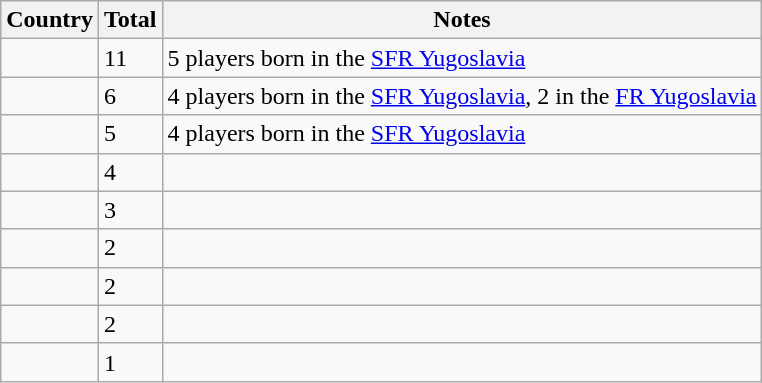<table class="wikitable sortable">
<tr>
<th>Country</th>
<th>Total</th>
<th>Notes</th>
</tr>
<tr>
<td></td>
<td>11</td>
<td>5 players born in the <a href='#'>SFR Yugoslavia</a></td>
</tr>
<tr>
<td></td>
<td>6</td>
<td>4 players born in the <a href='#'>SFR Yugoslavia</a>, 2 in the <a href='#'>FR Yugoslavia</a></td>
</tr>
<tr>
<td></td>
<td>5</td>
<td>4 players born in the <a href='#'>SFR Yugoslavia</a></td>
</tr>
<tr>
<td></td>
<td>4</td>
<td></td>
</tr>
<tr>
<td></td>
<td>3</td>
<td></td>
</tr>
<tr>
<td></td>
<td>2</td>
<td></td>
</tr>
<tr>
<td></td>
<td>2</td>
<td></td>
</tr>
<tr>
<td></td>
<td>2</td>
<td></td>
</tr>
<tr>
<td></td>
<td>1</td>
<td></td>
</tr>
</table>
